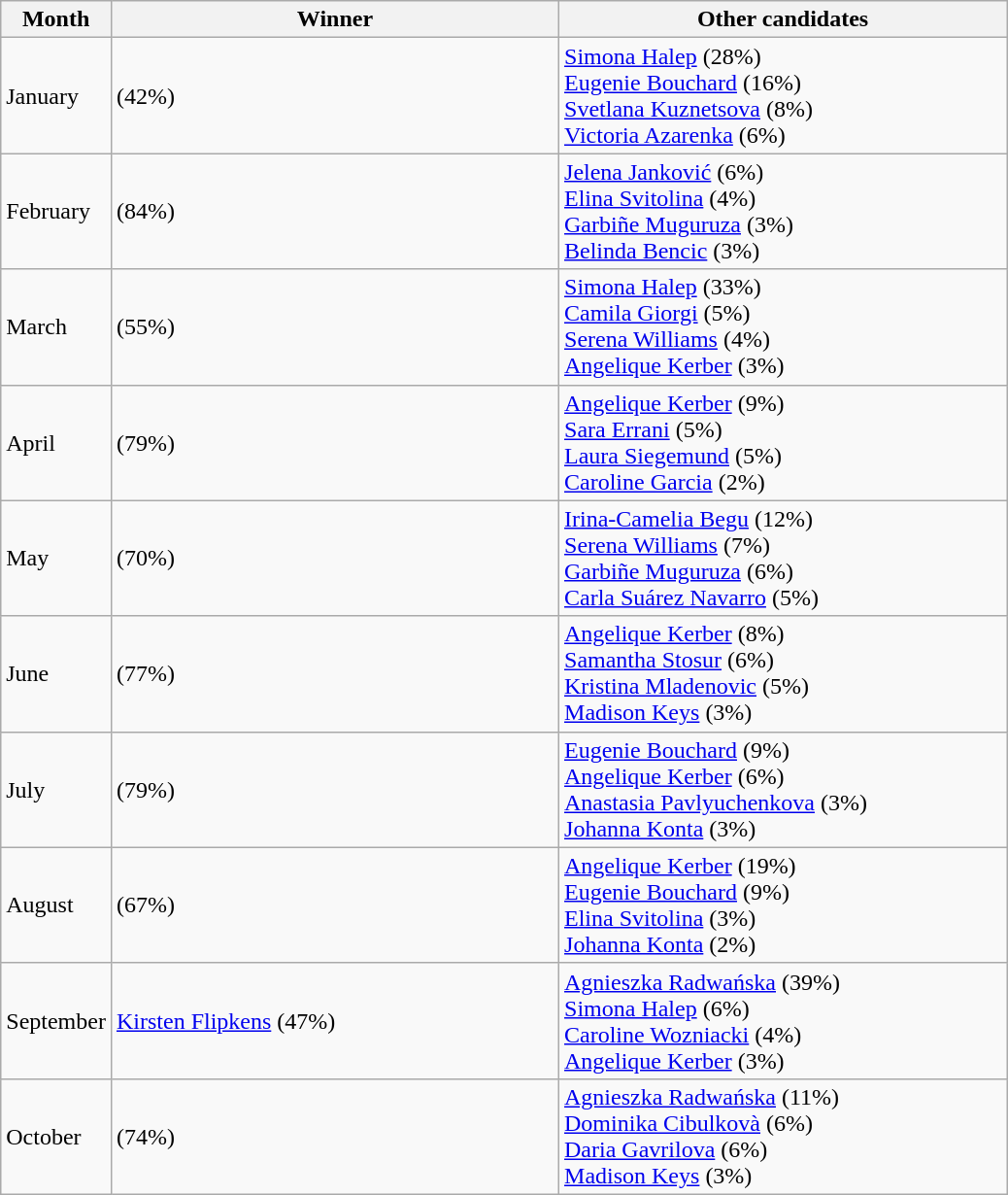<table class="wikitable">
<tr>
<th>Month</th>
<th width=300>Winner</th>
<th width=300>Other candidates</th>
</tr>
<tr>
<td>January</td>
<td> (42%)</td>
<td> <a href='#'>Simona Halep</a> (28%)<br> <a href='#'>Eugenie Bouchard</a> (16%)<br> <a href='#'>Svetlana Kuznetsova</a> (8%)<br> <a href='#'>Victoria Azarenka</a> (6%)</td>
</tr>
<tr>
<td>February</td>
<td> (84%)</td>
<td> <a href='#'>Jelena Janković</a> (6%)<br>  <a href='#'>Elina Svitolina</a> (4%)<br>  <a href='#'>Garbiñe Muguruza</a> (3%)<br>  <a href='#'>Belinda Bencic</a> (3%)</td>
</tr>
<tr>
<td>March</td>
<td> (55%)</td>
<td> <a href='#'>Simona Halep</a> (33%)<br> <a href='#'>Camila Giorgi</a> (5%)<br> <a href='#'>Serena Williams</a> (4%)<br> <a href='#'>Angelique Kerber</a> (3%)</td>
</tr>
<tr>
<td>April</td>
<td> (79%)</td>
<td> <a href='#'>Angelique Kerber</a> (9%)<br> <a href='#'>Sara Errani</a> (5%)<br> <a href='#'>Laura Siegemund</a> (5%)<br> <a href='#'>Caroline Garcia</a> (2%)</td>
</tr>
<tr>
<td>May</td>
<td> (70%)</td>
<td> <a href='#'>Irina-Camelia Begu</a> (12%)<br> <a href='#'>Serena Williams</a> (7%)<br> <a href='#'>Garbiñe Muguruza</a> (6%)<br> <a href='#'>Carla Suárez Navarro</a> (5%)</td>
</tr>
<tr>
<td>June</td>
<td> (77%)</td>
<td> <a href='#'>Angelique Kerber</a> (8%)<br> <a href='#'>Samantha Stosur</a> (6%)<br> <a href='#'>Kristina Mladenovic</a> (5%)<br> <a href='#'>Madison Keys</a> (3%)</td>
</tr>
<tr>
<td>July</td>
<td> (79%)</td>
<td> <a href='#'>Eugenie Bouchard</a> (9%)<br> <a href='#'>Angelique Kerber</a> (6%)<br> <a href='#'>Anastasia Pavlyuchenkova</a> (3%)<br> <a href='#'>Johanna Konta</a> (3%)</td>
</tr>
<tr>
<td>August</td>
<td> (67%)</td>
<td> <a href='#'>Angelique Kerber</a> (19%)<br> <a href='#'>Eugenie Bouchard</a> (9%)<br> <a href='#'>Elina Svitolina</a> (3%)<br> <a href='#'>Johanna Konta</a> (2%)</td>
</tr>
<tr>
<td>September</td>
<td> <a href='#'>Kirsten Flipkens</a> (47%)</td>
<td> <a href='#'>Agnieszka Radwańska</a> (39%)<br> <a href='#'>Simona Halep</a> (6%)<br> <a href='#'>Caroline Wozniacki</a> (4%)<br> <a href='#'>Angelique Kerber</a> (3%)</td>
</tr>
<tr>
<td>October</td>
<td> (74%)</td>
<td> <a href='#'>Agnieszka Radwańska</a> (11%)<br> <a href='#'>Dominika Cibulkovà</a> (6%)<br> <a href='#'>Daria Gavrilova</a> (6%)<br> <a href='#'>Madison Keys</a> (3%)</td>
</tr>
</table>
